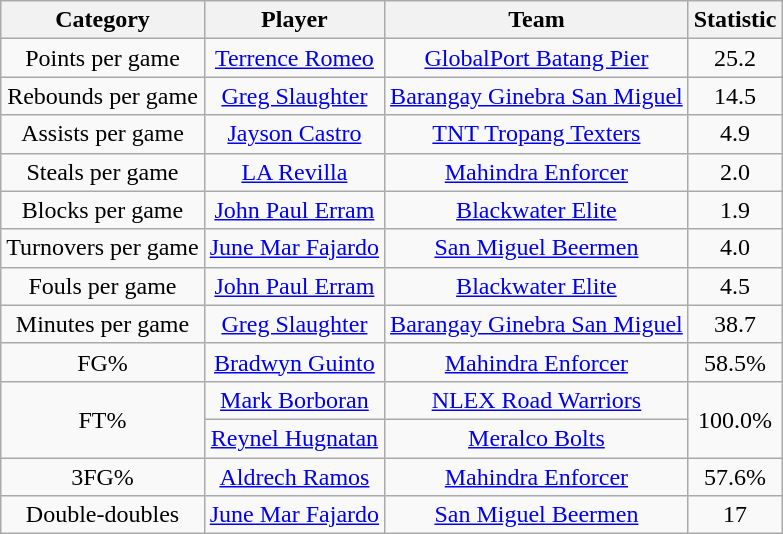<table class="wikitable" style="text-align:center">
<tr>
<th>Category</th>
<th>Player</th>
<th>Team</th>
<th>Statistic</th>
</tr>
<tr>
<td>Points per game</td>
<td><a href='#'>Terrence Romeo</a></td>
<td><a href='#'>GlobalPort Batang Pier</a></td>
<td>25.2</td>
</tr>
<tr>
<td>Rebounds per game</td>
<td><a href='#'>Greg Slaughter</a></td>
<td><a href='#'>Barangay Ginebra San Miguel</a></td>
<td>14.5</td>
</tr>
<tr>
<td>Assists per game</td>
<td><a href='#'>Jayson Castro</a></td>
<td><a href='#'>TNT Tropang Texters</a></td>
<td>4.9</td>
</tr>
<tr>
<td>Steals per game</td>
<td><a href='#'>LA Revilla</a></td>
<td><a href='#'>Mahindra Enforcer</a></td>
<td>2.0</td>
</tr>
<tr>
<td>Blocks per game</td>
<td><a href='#'>John Paul Erram</a></td>
<td><a href='#'>Blackwater Elite</a></td>
<td>1.9</td>
</tr>
<tr>
<td>Turnovers per game</td>
<td><a href='#'>June Mar Fajardo</a></td>
<td><a href='#'>San Miguel Beermen</a></td>
<td>4.0</td>
</tr>
<tr>
<td>Fouls per game</td>
<td><a href='#'>John Paul Erram</a></td>
<td><a href='#'>Blackwater Elite</a></td>
<td>4.5</td>
</tr>
<tr>
<td>Minutes per game</td>
<td><a href='#'>Greg Slaughter</a></td>
<td><a href='#'>Barangay Ginebra San Miguel</a></td>
<td>38.7</td>
</tr>
<tr>
<td>FG%</td>
<td><a href='#'>Bradwyn Guinto</a></td>
<td><a href='#'>Mahindra Enforcer</a></td>
<td>58.5%</td>
</tr>
<tr>
<td rowspan=2>FT%</td>
<td><a href='#'>Mark Borboran</a></td>
<td><a href='#'>NLEX Road Warriors</a></td>
<td rowspan=2>100.0%</td>
</tr>
<tr>
<td><a href='#'>Reynel Hugnatan</a></td>
<td><a href='#'>Meralco Bolts</a></td>
</tr>
<tr>
<td>3FG%</td>
<td><a href='#'>Aldrech Ramos</a></td>
<td><a href='#'>Mahindra Enforcer</a></td>
<td>57.6%</td>
</tr>
<tr>
<td>Double-doubles</td>
<td><a href='#'>June Mar Fajardo</a></td>
<td><a href='#'>San Miguel Beermen</a></td>
<td>17</td>
</tr>
</table>
